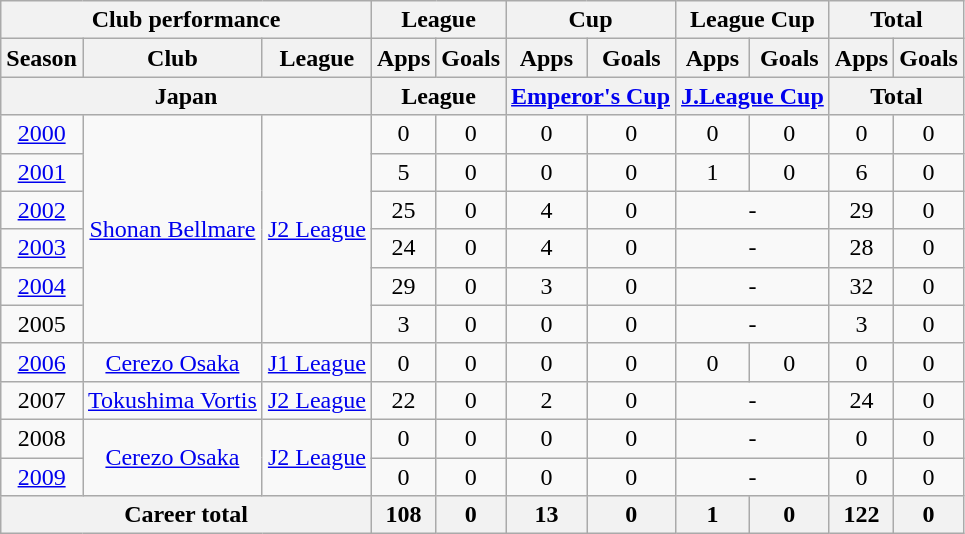<table class="wikitable" style="text-align:center">
<tr>
<th colspan=3>Club performance</th>
<th colspan=2>League</th>
<th colspan=2>Cup</th>
<th colspan=2>League Cup</th>
<th colspan=2>Total</th>
</tr>
<tr>
<th>Season</th>
<th>Club</th>
<th>League</th>
<th>Apps</th>
<th>Goals</th>
<th>Apps</th>
<th>Goals</th>
<th>Apps</th>
<th>Goals</th>
<th>Apps</th>
<th>Goals</th>
</tr>
<tr>
<th colspan=3>Japan</th>
<th colspan=2>League</th>
<th colspan=2><a href='#'>Emperor's Cup</a></th>
<th colspan=2><a href='#'>J.League Cup</a></th>
<th colspan=2>Total</th>
</tr>
<tr>
<td><a href='#'>2000</a></td>
<td rowspan="6"><a href='#'>Shonan Bellmare</a></td>
<td rowspan="6"><a href='#'>J2 League</a></td>
<td>0</td>
<td>0</td>
<td>0</td>
<td>0</td>
<td>0</td>
<td>0</td>
<td>0</td>
<td>0</td>
</tr>
<tr>
<td><a href='#'>2001</a></td>
<td>5</td>
<td>0</td>
<td>0</td>
<td>0</td>
<td>1</td>
<td>0</td>
<td>6</td>
<td>0</td>
</tr>
<tr>
<td><a href='#'>2002</a></td>
<td>25</td>
<td>0</td>
<td>4</td>
<td>0</td>
<td colspan="2">-</td>
<td>29</td>
<td>0</td>
</tr>
<tr>
<td><a href='#'>2003</a></td>
<td>24</td>
<td>0</td>
<td>4</td>
<td>0</td>
<td colspan="2">-</td>
<td>28</td>
<td>0</td>
</tr>
<tr>
<td><a href='#'>2004</a></td>
<td>29</td>
<td>0</td>
<td>3</td>
<td>0</td>
<td colspan="2">-</td>
<td>32</td>
<td>0</td>
</tr>
<tr>
<td>2005</td>
<td>3</td>
<td>0</td>
<td>0</td>
<td>0</td>
<td colspan="2">-</td>
<td>3</td>
<td>0</td>
</tr>
<tr>
<td><a href='#'>2006</a></td>
<td><a href='#'>Cerezo Osaka</a></td>
<td><a href='#'>J1 League</a></td>
<td>0</td>
<td>0</td>
<td>0</td>
<td>0</td>
<td>0</td>
<td>0</td>
<td>0</td>
<td>0</td>
</tr>
<tr>
<td>2007</td>
<td><a href='#'>Tokushima Vortis</a></td>
<td><a href='#'>J2 League</a></td>
<td>22</td>
<td>0</td>
<td>2</td>
<td>0</td>
<td colspan="2">-</td>
<td>24</td>
<td>0</td>
</tr>
<tr>
<td>2008</td>
<td rowspan="2"><a href='#'>Cerezo Osaka</a></td>
<td rowspan="2"><a href='#'>J2 League</a></td>
<td>0</td>
<td>0</td>
<td>0</td>
<td>0</td>
<td colspan="2">-</td>
<td>0</td>
<td>0</td>
</tr>
<tr>
<td><a href='#'>2009</a></td>
<td>0</td>
<td>0</td>
<td>0</td>
<td>0</td>
<td colspan="2">-</td>
<td>0</td>
<td>0</td>
</tr>
<tr>
<th colspan=3>Career total</th>
<th>108</th>
<th>0</th>
<th>13</th>
<th>0</th>
<th>1</th>
<th>0</th>
<th>122</th>
<th>0</th>
</tr>
</table>
